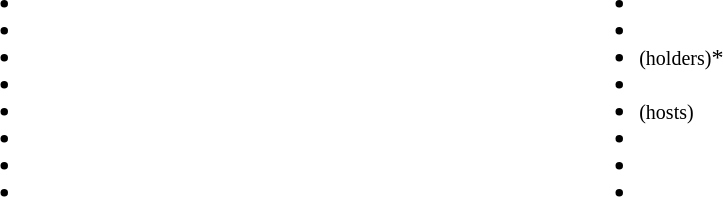<table width=65%>
<tr>
<td width=50%><br><ul><li></li><li></li><li></li><li></li><li></li><li></li><li></li><li></li></ul></td>
<td width=50%><br><ul><li></li><li></li><li> <small>(holders)</small>*</li><li></li><li> <small>(hosts)</small></li><li></li><li></li><li></li></ul></td>
</tr>
</table>
